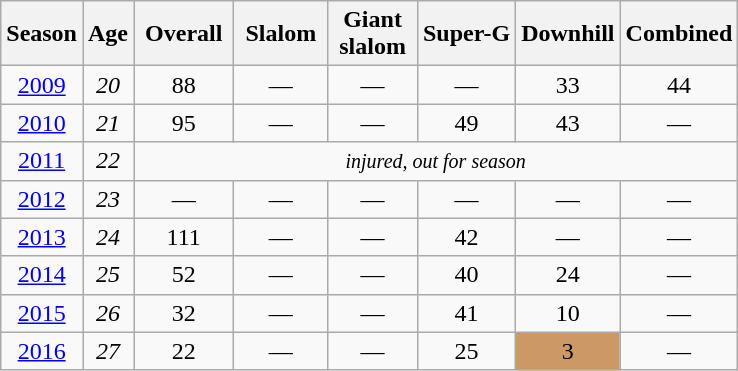<table class=wikitable style="text-align:center">
<tr>
<th>Season</th>
<th>Age</th>
<th> Overall </th>
<th> Slalom </th>
<th>Giant<br> slalom </th>
<th>Super-G</th>
<th>Downhill</th>
<th>Combined</th>
</tr>
<tr>
<td><a href='#'>2009</a></td>
<td><em>20</em></td>
<td>88</td>
<td>—</td>
<td>—</td>
<td>—</td>
<td>33</td>
<td>44</td>
</tr>
<tr>
<td><a href='#'>2010</a></td>
<td><em>21</em></td>
<td>95</td>
<td>—</td>
<td>—</td>
<td>49</td>
<td>43</td>
<td>—</td>
</tr>
<tr>
<td><a href='#'>2011</a></td>
<td><em>22</em></td>
<td colspan=6><small><em>injured, out for season</em></small></td>
</tr>
<tr>
<td><a href='#'>2012</a></td>
<td><em>23</em></td>
<td>—</td>
<td>—</td>
<td>—</td>
<td>—</td>
<td>—</td>
<td>—</td>
</tr>
<tr>
<td><a href='#'>2013</a></td>
<td><em>24</em></td>
<td>111</td>
<td>—</td>
<td>—</td>
<td>42</td>
<td>—</td>
<td>—</td>
</tr>
<tr>
<td><a href='#'>2014</a></td>
<td><em>25</em></td>
<td>52</td>
<td>—</td>
<td>—</td>
<td>40</td>
<td>24</td>
<td>—</td>
</tr>
<tr>
<td><a href='#'>2015</a></td>
<td><em>26</em></td>
<td>32</td>
<td>—</td>
<td>—</td>
<td>41</td>
<td>10</td>
<td>—</td>
</tr>
<tr>
<td><a href='#'>2016</a></td>
<td><em>27</em></td>
<td>22</td>
<td>—</td>
<td>—</td>
<td>25</td>
<td style="background:#c96;">3</td>
<td>—</td>
</tr>
</table>
